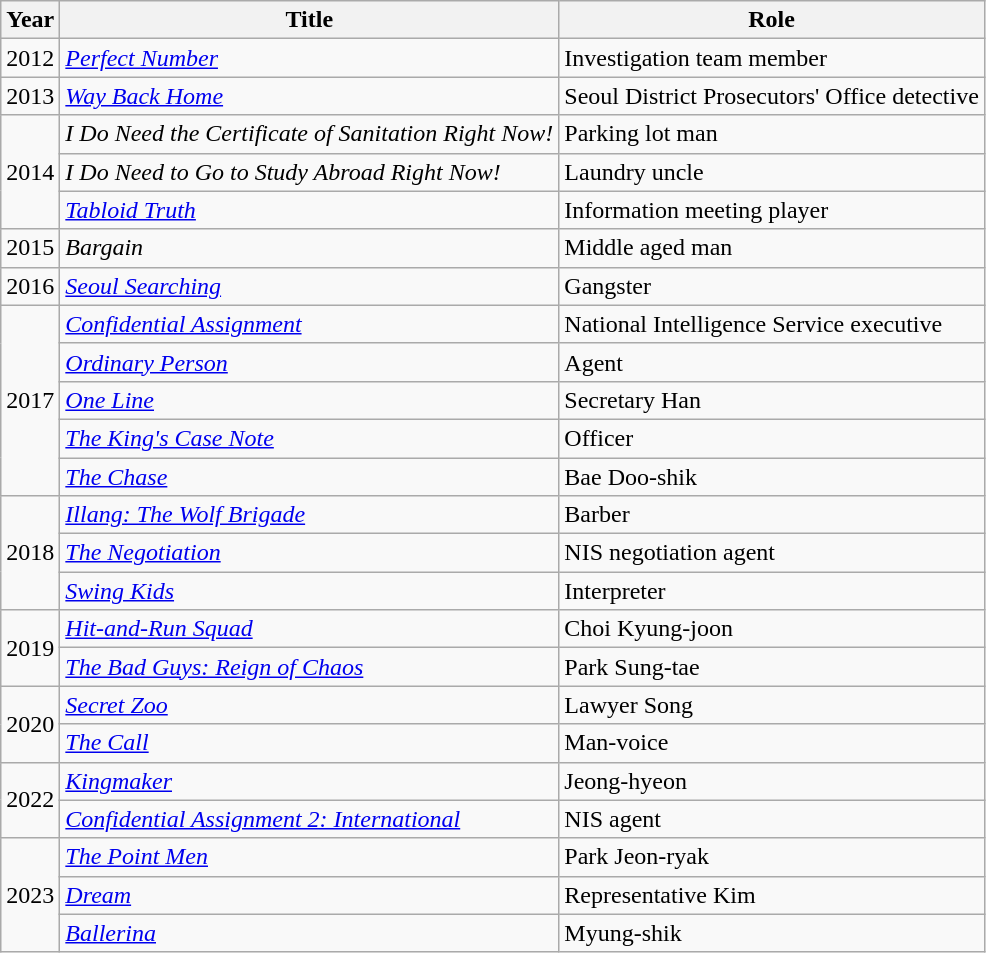<table class="wikitable sortable plainrowheaders">
<tr>
<th scope="col">Year</th>
<th scope="col">Title</th>
<th scope="col">Role</th>
</tr>
<tr>
<td scope="row">2012</td>
<td><em><a href='#'>Perfect Number</a></em></td>
<td>Investigation team member</td>
</tr>
<tr>
<td scope="row">2013</td>
<td><em><a href='#'>Way Back Home</a></em></td>
<td>Seoul District Prosecutors' Office detective</td>
</tr>
<tr>
<td scope="row" rowspan="3">2014</td>
<td><em>I Do Need the Certificate of Sanitation Right Now!</em></td>
<td>Parking lot man</td>
</tr>
<tr>
<td><em>I Do Need to Go to Study Abroad Right Now!</em></td>
<td>Laundry uncle</td>
</tr>
<tr>
<td><em><a href='#'>Tabloid Truth</a></em></td>
<td>Information meeting player</td>
</tr>
<tr>
<td scope="row">2015</td>
<td><em>Bargain</em></td>
<td>Middle aged man</td>
</tr>
<tr>
<td scope="row">2016</td>
<td><em><a href='#'>Seoul Searching</a></em></td>
<td>Gangster</td>
</tr>
<tr>
<td scope="row" rowspan="5">2017</td>
<td><em><a href='#'>Confidential Assignment</a></em></td>
<td>National Intelligence Service executive</td>
</tr>
<tr>
<td><em><a href='#'>Ordinary Person</a></em></td>
<td>Agent</td>
</tr>
<tr>
<td><em><a href='#'>One Line</a></em></td>
<td>Secretary Han</td>
</tr>
<tr>
<td><em><a href='#'>The King's Case Note</a></em></td>
<td>Officer</td>
</tr>
<tr>
<td><em><a href='#'>The Chase</a></em></td>
<td>Bae Doo-shik</td>
</tr>
<tr>
<td scope="row" rowspan="3">2018</td>
<td><em><a href='#'>Illang: The Wolf Brigade</a></em></td>
<td>Barber</td>
</tr>
<tr>
<td><em><a href='#'>The Negotiation</a></em></td>
<td>NIS negotiation agent</td>
</tr>
<tr>
<td><em><a href='#'>Swing Kids</a></em></td>
<td>Interpreter</td>
</tr>
<tr>
<td scope="row" rowspan="2">2019</td>
<td><em><a href='#'>Hit-and-Run Squad</a></em></td>
<td>Choi Kyung-joon</td>
</tr>
<tr>
<td><em><a href='#'>The Bad Guys: Reign of Chaos</a></em></td>
<td>Park Sung-tae</td>
</tr>
<tr>
<td scope="row" rowspan="2">2020</td>
<td><em><a href='#'>Secret Zoo</a></em></td>
<td>Lawyer Song</td>
</tr>
<tr>
<td><em><a href='#'>The Call</a></em></td>
<td>Man-voice</td>
</tr>
<tr>
<td scope="row" rowspan="2">2022</td>
<td><em><a href='#'>Kingmaker</a></em></td>
<td>Jeong-hyeon</td>
</tr>
<tr>
<td><em><a href='#'>Confidential Assignment 2: International</a></em></td>
<td>NIS agent</td>
</tr>
<tr>
<td scope="row" rowspan="3">2023</td>
<td><em><a href='#'>The Point Men</a></em></td>
<td>Park Jeon-ryak</td>
</tr>
<tr>
<td><em><a href='#'>Dream</a></em></td>
<td>Representative Kim</td>
</tr>
<tr>
<td><em><a href='#'>Ballerina</a></em></td>
<td>Myung-shik</td>
</tr>
</table>
